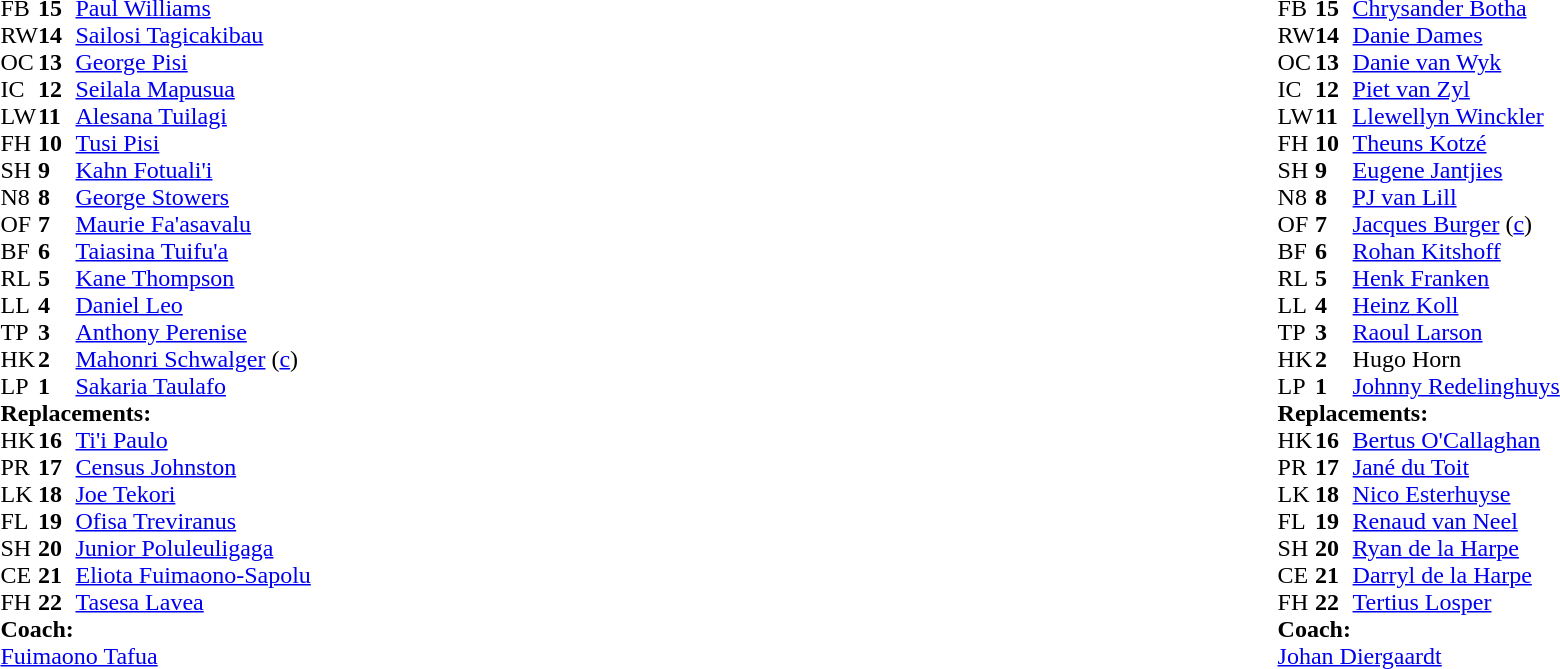<table width="100%">
<tr>
<td style="vertical-align:top" width="50%"><br><table cellspacing="0" cellpadding="0">
<tr>
<th width="25"></th>
<th width="25"></th>
</tr>
<tr>
<td>FB</td>
<td><strong>15</strong></td>
<td><a href='#'>Paul Williams</a></td>
<td></td>
</tr>
<tr>
<td>RW</td>
<td><strong>14</strong></td>
<td><a href='#'>Sailosi Tagicakibau</a></td>
</tr>
<tr>
<td>OC</td>
<td><strong>13</strong></td>
<td><a href='#'>George Pisi</a></td>
</tr>
<tr>
<td>IC</td>
<td><strong>12</strong></td>
<td><a href='#'>Seilala Mapusua</a></td>
<td></td>
<td></td>
</tr>
<tr>
<td>LW</td>
<td><strong>11</strong></td>
<td><a href='#'>Alesana Tuilagi</a></td>
</tr>
<tr>
<td>FH</td>
<td><strong>10</strong></td>
<td><a href='#'>Tusi Pisi</a></td>
<td></td>
<td></td>
</tr>
<tr>
<td>SH</td>
<td><strong>9</strong></td>
<td><a href='#'>Kahn Fotuali'i</a></td>
<td></td>
<td></td>
</tr>
<tr>
<td>N8</td>
<td><strong>8</strong></td>
<td><a href='#'>George Stowers</a></td>
</tr>
<tr>
<td>OF</td>
<td><strong>7</strong></td>
<td><a href='#'>Maurie Fa'asavalu</a></td>
</tr>
<tr>
<td>BF</td>
<td><strong>6</strong></td>
<td><a href='#'>Taiasina Tuifu'a</a></td>
<td></td>
<td></td>
</tr>
<tr>
<td>RL</td>
<td><strong>5</strong></td>
<td><a href='#'>Kane Thompson</a></td>
<td></td>
<td></td>
</tr>
<tr>
<td>LL</td>
<td><strong>4</strong></td>
<td><a href='#'>Daniel Leo</a></td>
</tr>
<tr>
<td>TP</td>
<td><strong>3</strong></td>
<td><a href='#'>Anthony Perenise</a></td>
<td></td>
<td></td>
</tr>
<tr>
<td>HK</td>
<td><strong>2</strong></td>
<td><a href='#'>Mahonri Schwalger</a> (<a href='#'>c</a>)</td>
<td></td>
<td></td>
</tr>
<tr>
<td>LP</td>
<td><strong>1</strong></td>
<td><a href='#'>Sakaria Taulafo</a></td>
</tr>
<tr>
<td colspan=3><strong>Replacements:</strong></td>
</tr>
<tr>
<td>HK</td>
<td><strong>16</strong></td>
<td><a href='#'>Ti'i Paulo</a></td>
<td></td>
<td></td>
</tr>
<tr>
<td>PR</td>
<td><strong>17</strong></td>
<td><a href='#'>Census Johnston</a></td>
<td></td>
<td></td>
</tr>
<tr>
<td>LK</td>
<td><strong>18</strong></td>
<td><a href='#'>Joe Tekori</a></td>
<td></td>
<td></td>
</tr>
<tr>
<td>FL</td>
<td><strong>19</strong></td>
<td><a href='#'>Ofisa Treviranus</a></td>
<td></td>
<td></td>
</tr>
<tr>
<td>SH</td>
<td><strong>20</strong></td>
<td><a href='#'>Junior Poluleuligaga</a></td>
<td></td>
<td></td>
</tr>
<tr>
<td>CE</td>
<td><strong>21</strong></td>
<td><a href='#'>Eliota Fuimaono-Sapolu</a></td>
<td></td>
<td></td>
</tr>
<tr>
<td>FH</td>
<td><strong>22</strong></td>
<td><a href='#'>Tasesa Lavea</a></td>
<td></td>
<td></td>
</tr>
<tr>
<td colspan=3><strong>Coach:</strong></td>
</tr>
<tr>
<td colspan="4"><a href='#'>Fuimaono Tafua</a></td>
</tr>
</table>
</td>
<td style="vertical-align:top"></td>
<td style="vertical-align:top" width="50%"><br><table cellspacing="0" cellpadding="0" align="center">
<tr>
<th width="25"></th>
<th width="25"></th>
</tr>
<tr>
<td>FB</td>
<td><strong>15</strong></td>
<td><a href='#'>Chrysander Botha</a></td>
</tr>
<tr>
<td>RW</td>
<td><strong>14</strong></td>
<td><a href='#'>Danie Dames</a></td>
</tr>
<tr>
<td>OC</td>
<td><strong>13</strong></td>
<td><a href='#'>Danie van Wyk</a></td>
<td></td>
<td colspan="2"></td>
</tr>
<tr>
<td>IC</td>
<td><strong>12</strong></td>
<td><a href='#'>Piet van Zyl</a></td>
</tr>
<tr>
<td>LW</td>
<td><strong>11</strong></td>
<td><a href='#'>Llewellyn Winckler</a></td>
</tr>
<tr>
<td>FH</td>
<td><strong>10</strong></td>
<td><a href='#'>Theuns Kotzé</a></td>
</tr>
<tr>
<td>SH</td>
<td><strong>9</strong></td>
<td><a href='#'>Eugene Jantjies</a></td>
</tr>
<tr>
<td>N8</td>
<td><strong>8</strong></td>
<td><a href='#'>PJ van Lill</a></td>
<td></td>
<td></td>
<td></td>
<td></td>
</tr>
<tr>
<td>OF</td>
<td><strong>7</strong></td>
<td><a href='#'>Jacques Burger</a> (<a href='#'>c</a>)</td>
</tr>
<tr>
<td>BF</td>
<td><strong>6</strong></td>
<td><a href='#'>Rohan Kitshoff</a></td>
<td></td>
</tr>
<tr>
<td>RL</td>
<td><strong>5</strong></td>
<td><a href='#'>Henk Franken</a></td>
<td></td>
<td></td>
</tr>
<tr>
<td>LL</td>
<td><strong>4</strong></td>
<td><a href='#'>Heinz Koll</a></td>
</tr>
<tr>
<td>TP</td>
<td><strong>3</strong></td>
<td><a href='#'>Raoul Larson</a></td>
<td></td>
<td></td>
<td></td>
</tr>
<tr>
<td>HK</td>
<td><strong>2</strong></td>
<td>Hugo Horn</td>
<td></td>
<td></td>
</tr>
<tr>
<td>LP</td>
<td><strong>1</strong></td>
<td><a href='#'>Johnny Redelinghuys</a></td>
<td></td>
<td></td>
<td></td>
</tr>
<tr>
<td colspan=3><strong>Replacements:</strong></td>
</tr>
<tr>
<td>HK</td>
<td><strong>16</strong></td>
<td><a href='#'>Bertus O'Callaghan</a></td>
<td></td>
<td></td>
</tr>
<tr>
<td>PR</td>
<td><strong>17</strong></td>
<td><a href='#'>Jané du Toit</a></td>
<td></td>
<td></td>
</tr>
<tr>
<td>LK</td>
<td><strong>18</strong></td>
<td><a href='#'>Nico Esterhuyse</a></td>
<td></td>
<td></td>
<td colspan="2"></td>
</tr>
<tr>
<td>FL</td>
<td><strong>19</strong></td>
<td><a href='#'>Renaud van Neel</a></td>
<td></td>
<td></td>
<td></td>
</tr>
<tr>
<td>SH</td>
<td><strong>20</strong></td>
<td><a href='#'>Ryan de la Harpe</a></td>
</tr>
<tr>
<td>CE</td>
<td><strong>21</strong></td>
<td><a href='#'>Darryl de la Harpe</a></td>
<td></td>
<td></td>
<td></td>
</tr>
<tr>
<td>FH</td>
<td><strong>22</strong></td>
<td><a href='#'>Tertius Losper</a></td>
</tr>
<tr>
<td colspan=3><strong>Coach:</strong></td>
</tr>
<tr>
<td colspan="4"><a href='#'>Johan Diergaardt</a></td>
</tr>
</table>
</td>
</tr>
</table>
